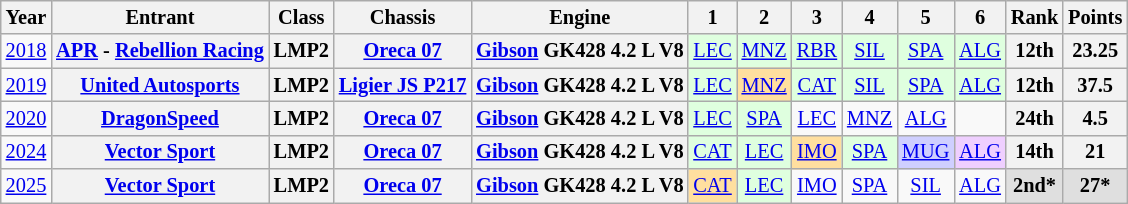<table class="wikitable" style="text-align:center; font-size:85%">
<tr>
<th>Year</th>
<th>Entrant</th>
<th>Class</th>
<th>Chassis</th>
<th>Engine</th>
<th>1</th>
<th>2</th>
<th>3</th>
<th>4</th>
<th>5</th>
<th>6</th>
<th>Rank</th>
<th>Points</th>
</tr>
<tr>
<td><a href='#'>2018</a></td>
<th nowrap><a href='#'>APR</a> - <a href='#'>Rebellion Racing</a></th>
<th>LMP2</th>
<th nowrap><a href='#'>Oreca 07</a></th>
<th nowrap><a href='#'>Gibson</a> GK428 4.2 L V8</th>
<td style="background:#DFFFDF;"><a href='#'>LEC</a><br></td>
<td style="background:#DFFFDF;"><a href='#'>MNZ</a><br></td>
<td style="background:#DFFFDF;"><a href='#'>RBR</a><br></td>
<td style="background:#DFFFDF;"><a href='#'>SIL</a><br></td>
<td style="background:#DFFFDF;"><a href='#'>SPA</a><br></td>
<td style="background:#DFFFDF;"><a href='#'>ALG</a><br></td>
<th>12th</th>
<th>23.25</th>
</tr>
<tr>
<td><a href='#'>2019</a></td>
<th nowrap><a href='#'>United Autosports</a></th>
<th>LMP2</th>
<th nowrap><a href='#'>Ligier JS P217</a></th>
<th nowrap><a href='#'>Gibson</a> GK428 4.2 L V8</th>
<td style="background:#DFFFDF;"><a href='#'>LEC</a><br></td>
<td style="background:#FFDF9F;"><a href='#'>MNZ</a><br></td>
<td style="background:#DFFFDF;"><a href='#'>CAT</a><br></td>
<td style="background:#DFFFDF;"><a href='#'>SIL</a><br></td>
<td style="background:#DFFFDF;"><a href='#'>SPA</a><br></td>
<td style="background:#DFFFDF;"><a href='#'>ALG</a><br></td>
<th>12th</th>
<th>37.5</th>
</tr>
<tr>
<td><a href='#'>2020</a></td>
<th><a href='#'>DragonSpeed</a></th>
<th>LMP2</th>
<th nowrap><a href='#'>Oreca 07</a></th>
<th nowrap><a href='#'>Gibson</a> GK428 4.2 L V8</th>
<td style="background:#DFFFDF;"><a href='#'>LEC</a><br></td>
<td style="background:#DFFFDF;"><a href='#'>SPA</a><br></td>
<td><a href='#'>LEC</a></td>
<td><a href='#'>MNZ</a></td>
<td><a href='#'>ALG</a></td>
<td></td>
<th>24th</th>
<th>4.5</th>
</tr>
<tr>
<td><a href='#'>2024</a></td>
<th nowrap><a href='#'>Vector Sport</a></th>
<th>LMP2</th>
<th nowrap><a href='#'>Oreca 07</a></th>
<th nowrap><a href='#'>Gibson</a> GK428 4.2 L V8</th>
<td style="background:#DFFFDF;"><a href='#'>CAT</a><br></td>
<td style="background:#DFFFDF;"><a href='#'>LEC</a><br></td>
<td style="background:#FFDF9F;"><a href='#'>IMO</a><br></td>
<td style="background:#DFFFDF;"><a href='#'>SPA</a><br></td>
<td style="background:#CFCFFF;"><a href='#'>MUG</a><br></td>
<td style="background:#EFCFFF;"><a href='#'>ALG</a><br></td>
<th>14th</th>
<th>21</th>
</tr>
<tr>
<td><a href='#'>2025</a></td>
<th><a href='#'>Vector Sport</a></th>
<th>LMP2</th>
<th><a href='#'>Oreca 07</a></th>
<th><a href='#'>Gibson</a> GK428 4.2 L V8</th>
<td style="background:#FFDF9F;"><a href='#'>CAT</a><br></td>
<td style="background:#DFFFDF;"><a href='#'>LEC</a><br></td>
<td style="background:#;"><a href='#'>IMO</a><br></td>
<td style="background:#;"><a href='#'>SPA</a><br></td>
<td style="background:#;"><a href='#'>SIL</a><br></td>
<td style="background:#;"><a href='#'>ALG</a><br></td>
<th style="background:#DFDFDF;">2nd*</th>
<th style="background:#DFDFDF;">27*</th>
</tr>
</table>
